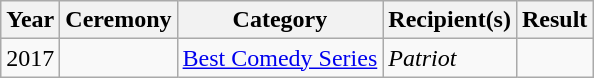<table class="wikitable sortable plainrowheaders">
<tr>
<th>Year</th>
<th>Ceremony</th>
<th>Category</th>
<th>Recipient(s)</th>
<th>Result</th>
</tr>
<tr>
<td align="center">2017</td>
<td align="center"></td>
<td><a href='#'>Best Comedy Series</a></td>
<td><em>Patriot</em></td>
<td></td>
</tr>
</table>
